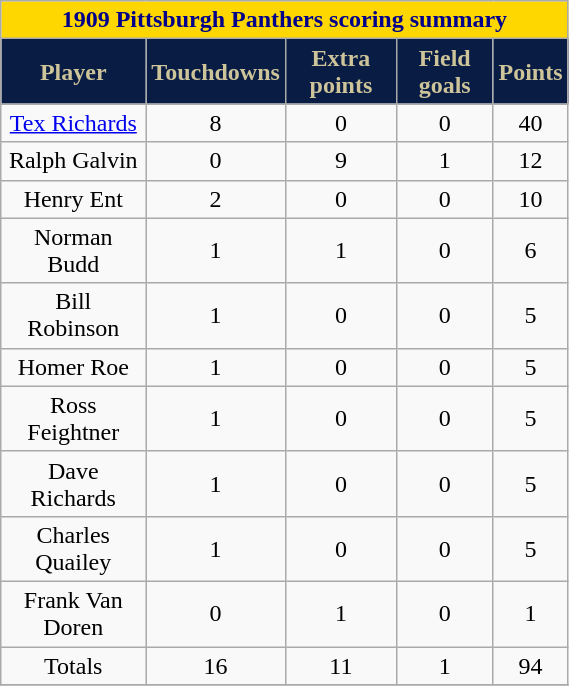<table class="wikitable" width="30%">
<tr>
<th colspan="10" style="background:gold; color:darkblue; text-align: center;"><strong>1909 Pittsburgh Panthers scoring summary</strong></th>
</tr>
<tr align="center"  style="background:#091C44;color:#CEC499;">
<td><strong>Player</strong></td>
<td><strong>Touchdowns</strong></td>
<td><strong>Extra points</strong></td>
<td><strong>Field goals</strong></td>
<td><strong>Points</strong></td>
</tr>
<tr align="center" bgcolor="">
<td><a href='#'>Tex Richards</a></td>
<td>8</td>
<td>0</td>
<td>0</td>
<td>40</td>
</tr>
<tr align="center" bgcolor="">
<td>Ralph Galvin</td>
<td>0</td>
<td>9</td>
<td>1</td>
<td>12</td>
</tr>
<tr align="center" bgcolor="">
<td>Henry Ent</td>
<td>2</td>
<td>0</td>
<td>0</td>
<td>10</td>
</tr>
<tr align="center" bgcolor="">
<td>Norman Budd</td>
<td>1</td>
<td>1</td>
<td>0</td>
<td>6</td>
</tr>
<tr align="center" bgcolor="">
<td>Bill Robinson</td>
<td>1</td>
<td>0</td>
<td>0</td>
<td>5</td>
</tr>
<tr align="center" bgcolor="">
<td>Homer Roe</td>
<td>1</td>
<td>0</td>
<td>0</td>
<td>5</td>
</tr>
<tr align="center" bgcolor="">
<td>Ross Feightner</td>
<td>1</td>
<td>0</td>
<td>0</td>
<td>5</td>
</tr>
<tr align="center" bgcolor="">
<td>Dave Richards</td>
<td>1</td>
<td>0</td>
<td>0</td>
<td>5</td>
</tr>
<tr align="center" bgcolor="">
<td>Charles Quailey</td>
<td>1</td>
<td>0</td>
<td>0</td>
<td>5</td>
</tr>
<tr align="center" bgcolor="">
<td>Frank Van Doren</td>
<td>0</td>
<td>1</td>
<td>0</td>
<td>1</td>
</tr>
<tr align="center" bgcolor="">
<td>Totals</td>
<td>16</td>
<td>11</td>
<td>1</td>
<td>94</td>
</tr>
<tr align="center" bgcolor="">
</tr>
</table>
